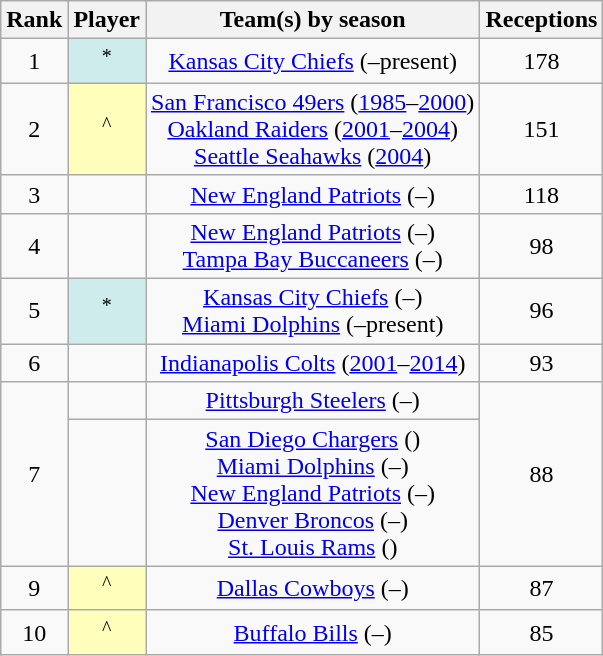<table class="wikitable sortable" style="text-align:center;">
<tr>
<th>Rank</th>
<th>Player</th>
<th>Team(s) by season</th>
<th>Receptions</th>
</tr>
<tr>
<td>1</td>
<td style="background:#cfecec;"><sup>*</sup></td>
<td><a href='#'>Kansas City Chiefs</a> (–present)</td>
<td>178</td>
</tr>
<tr>
<td>2</td>
<td style="background:#ffb;"><sup>^</sup></td>
<td><a href='#'>San Francisco 49ers</a> (<a href='#'>1985</a>–<a href='#'>2000</a>)<br><a href='#'>Oakland Raiders</a> (<a href='#'>2001</a>–<a href='#'>2004</a>)<br><a href='#'>Seattle Seahawks</a> (<a href='#'>2004</a>)</td>
<td>151</td>
</tr>
<tr>
<td>3</td>
<td></td>
<td><a href='#'>New England Patriots</a> (–)</td>
<td>118</td>
</tr>
<tr>
<td>4</td>
<td></td>
<td><a href='#'>New England Patriots</a> (–)<br><a href='#'>Tampa Bay Buccaneers</a> (–)</td>
<td>98</td>
</tr>
<tr>
<td>5</td>
<td style="background:#cfecec;"><sup>*</sup></td>
<td><a href='#'>Kansas City Chiefs</a> (–)<br><a href='#'>Miami Dolphins</a> (–present)</td>
<td>96</td>
</tr>
<tr>
<td>6</td>
<td></td>
<td><a href='#'>Indianapolis Colts</a> (<a href='#'>2001</a>–<a href='#'>2014</a>)</td>
<td>93</td>
</tr>
<tr>
<td rowspan=2>7</td>
<td></td>
<td><a href='#'>Pittsburgh Steelers</a> (–)</td>
<td rowspan=2>88</td>
</tr>
<tr>
<td></td>
<td><a href='#'>San Diego Chargers</a> ()<br><a href='#'>Miami Dolphins</a> (–)<br><a href='#'>New England Patriots</a> (–)<br><a href='#'>Denver Broncos</a> (–)<br><a href='#'>St. Louis Rams</a> ()</td>
</tr>
<tr>
<td>9</td>
<td style="background:#ffb;"><sup>^</sup></td>
<td><a href='#'>Dallas Cowboys</a> (–)</td>
<td>87</td>
</tr>
<tr>
<td>10</td>
<td style="background:#ffb;"><sup>^</sup></td>
<td><a href='#'>Buffalo Bills</a> (–)</td>
<td>85</td>
</tr>
</table>
